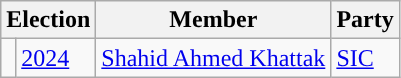<table class="wikitable">
<tr>
<th colspan="2">Election</th>
<th>Member</th>
<th>Party</th>
</tr>
<tr>
<td style="background-color: "></td>
<td><a href='#'>2024</a></td>
<td><a href='#'>Shahid Ahmed Khattak</a></td>
<td><a href='#'>SIC</a></td>
</tr>
</table>
